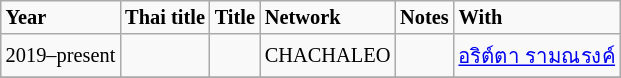<table class="wikitable" style="font-size: 85%;">
<tr>
<td><strong>Year</strong></td>
<td><strong>Thai title</strong></td>
<td><strong>Title</strong></td>
<td><strong>Network</strong></td>
<td><strong>Notes</strong></td>
<td><strong>With</strong></td>
</tr>
<tr>
<td rowspan="1">2019–present</td>
<td><em> </em></td>
<td><em> </em></td>
<td>CHACHALEO</td>
<td></td>
<td><a href='#'>อริต์ตา รามณรงค์</a></td>
</tr>
<tr>
</tr>
</table>
